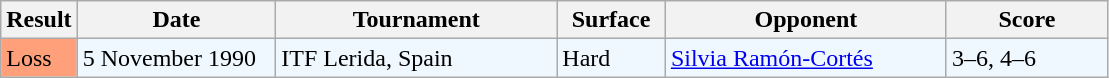<table class="sortable wikitable">
<tr>
<th width=40>Result</th>
<th width=125>Date</th>
<th width=180>Tournament</th>
<th width=65>Surface</th>
<th width=180>Opponent</th>
<th width=100>Score</th>
</tr>
<tr bgcolor="#f0f8ff">
<td bgcolor="FFA07A">Loss</td>
<td>5 November 1990</td>
<td>ITF Lerida, Spain</td>
<td>Hard</td>
<td> <a href='#'>Silvia Ramón-Cortés</a></td>
<td>3–6, 4–6</td>
</tr>
</table>
